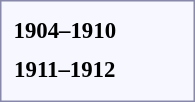<table style="border:1px solid #8888aa; background-color:#f7f8ff; padding:5px; font-size:95%; margin: 0px 12px 12px 0px; text-align:center;">
<tr>
<th rowspan=2>1904–1910</th>
<td colspan=2 rowspan=2></td>
<td colspan=2></td>
<td colspan=2></td>
<td colspan=2></td>
<td colspan=2 rowspan=2></td>
<td colspan=2></td>
<td colspan=2></td>
<td colspan=2></td>
<td colspan=2></td>
<td colspan=2></td>
<td colspan=2></td>
</tr>
<tr>
<td colspan=2><br></td>
<td colspan=2><br></td>
<td colspan=2><br></td>
<td colspan=2><br></td>
<td colspan=2><br></td>
<td colspan=2><br></td>
<td colspan=2><br></td>
<td colspan=2><br></td>
<td colspan=2><br></td>
</tr>
<tr>
<th rowspan=2>1911–1912</th>
<td colspan=2 rowspan=2></td>
<td colspan=2></td>
<td colspan=2></td>
<td colspan=2></td>
<td colspan=2 rowspan=2></td>
<td colspan=2></td>
<td colspan=2></td>
<td colspan=2></td>
<td colspan=2></td>
<td colspan=2></td>
<td colspan=2></td>
</tr>
<tr>
<td colspan=2><br></td>
<td colspan=2><br></td>
<td colspan=2><br></td>
<td colspan=2><br></td>
<td colspan=2><br></td>
<td colspan=2><br></td>
<td colspan=2><br></td>
<td colspan=2><br></td>
<td colspan=2><br></td>
</tr>
<tr>
</tr>
</table>
